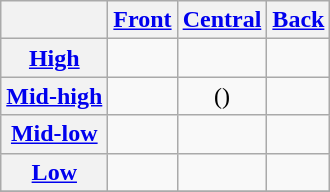<table class="wikitable" style="text-align: center;">
<tr>
<th> </th>
<th><a href='#'>Front</a></th>
<th><a href='#'>Central</a></th>
<th><a href='#'>Back</a></th>
</tr>
<tr>
<th><a href='#'>High</a></th>
<td></td>
<td> </td>
<td></td>
</tr>
<tr>
<th><a href='#'>Mid-high</a></th>
<td> </td>
<td>()</td>
<td> </td>
</tr>
<tr>
<th><a href='#'>Mid-low</a></th>
<td></td>
<td> </td>
<td></td>
</tr>
<tr>
<th><a href='#'>Low</a></th>
<td> </td>
<td></td>
<td> </td>
</tr>
<tr>
</tr>
</table>
